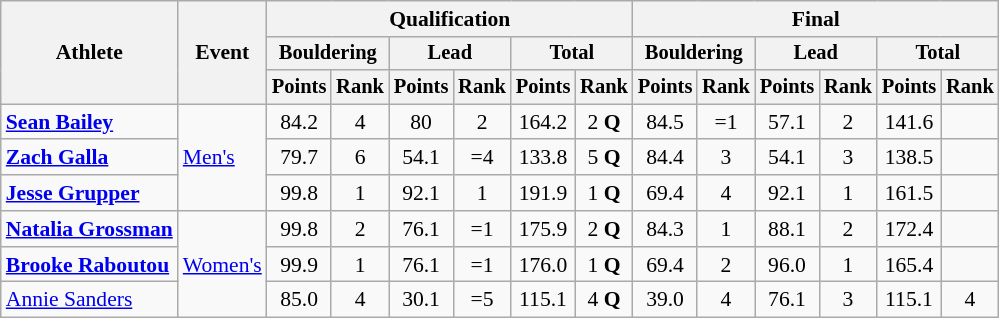<table class=wikitable style=font-size:90%;text-align:center>
<tr>
<th rowspan=3>Athlete</th>
<th rowspan=3>Event</th>
<th colspan=6>Qualification</th>
<th colspan=6>Final</th>
</tr>
<tr style=font-size:95%>
<th colspan=2>Bouldering</th>
<th colspan=2>Lead</th>
<th colspan=2>Total</th>
<th colspan=2>Bouldering</th>
<th colspan=2>Lead</th>
<th colspan=2>Total</th>
</tr>
<tr style=font-size:95%>
<th>Points</th>
<th>Rank</th>
<th>Points</th>
<th>Rank</th>
<th>Points</th>
<th>Rank</th>
<th>Points</th>
<th>Rank</th>
<th>Points</th>
<th>Rank</th>
<th>Points</th>
<th>Rank</th>
</tr>
<tr>
<td align=left><strong><a href='#'>Sean Bailey</a></strong></td>
<td align=left rowspan=3><a href='#'>Men's</a></td>
<td>84.2</td>
<td>4</td>
<td>80</td>
<td>2</td>
<td>164.2</td>
<td>2 <strong>Q</strong></td>
<td>84.5</td>
<td>=1</td>
<td>57.1</td>
<td>2</td>
<td>141.6</td>
<td></td>
</tr>
<tr>
<td align=left><strong><a href='#'>Zach Galla</a></strong></td>
<td>79.7</td>
<td>6</td>
<td>54.1</td>
<td>=4</td>
<td>133.8</td>
<td>5 <strong>Q</strong></td>
<td>84.4</td>
<td>3</td>
<td>54.1</td>
<td>3</td>
<td>138.5</td>
<td></td>
</tr>
<tr>
<td align=left><strong><a href='#'>Jesse Grupper</a></strong></td>
<td>99.8</td>
<td>1</td>
<td>92.1</td>
<td>1</td>
<td>191.9</td>
<td>1 <strong>Q</strong></td>
<td>69.4</td>
<td>4</td>
<td>92.1</td>
<td>1</td>
<td>161.5</td>
<td></td>
</tr>
<tr>
<td align=left><strong><a href='#'>Natalia Grossman</a></strong></td>
<td align=left rowspan=3><a href='#'>Women's</a></td>
<td>99.8</td>
<td>2</td>
<td>76.1</td>
<td>=1</td>
<td>175.9</td>
<td>2 <strong>Q</strong></td>
<td>84.3</td>
<td>1</td>
<td>88.1</td>
<td>2</td>
<td>172.4</td>
<td></td>
</tr>
<tr>
<td align=left><strong><a href='#'>Brooke Raboutou</a></strong></td>
<td>99.9</td>
<td>1</td>
<td>76.1</td>
<td>=1</td>
<td>176.0</td>
<td>1 <strong>Q</strong></td>
<td>69.4</td>
<td>2</td>
<td>96.0</td>
<td>1</td>
<td>165.4</td>
<td></td>
</tr>
<tr>
<td align=left><a href='#'>Annie Sanders</a></td>
<td>85.0</td>
<td>4</td>
<td>30.1</td>
<td>=5</td>
<td>115.1</td>
<td>4 <strong>Q</strong></td>
<td>39.0</td>
<td>4</td>
<td>76.1</td>
<td>3</td>
<td>115.1</td>
<td>4</td>
</tr>
</table>
